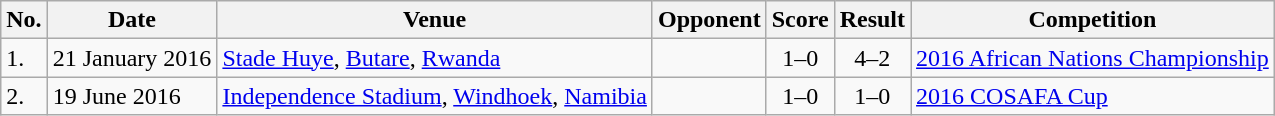<table class="wikitable sortable">
<tr>
<th scope="col">No.</th>
<th scope="col">Date</th>
<th scope="col">Venue</th>
<th scope="col">Opponent</th>
<th scope="col">Score</th>
<th scope="col">Result</th>
<th scope="col">Competition</th>
</tr>
<tr>
<td>1.</td>
<td>21 January 2016</td>
<td><a href='#'>Stade Huye</a>, <a href='#'>Butare</a>, <a href='#'>Rwanda</a></td>
<td></td>
<td align="center">1–0</td>
<td align="center">4–2</td>
<td><a href='#'>2016 African Nations Championship</a></td>
</tr>
<tr>
<td>2.</td>
<td>19 June 2016</td>
<td><a href='#'>Independence Stadium</a>, <a href='#'>Windhoek</a>, <a href='#'>Namibia</a></td>
<td></td>
<td align="center">1–0</td>
<td align="center">1–0</td>
<td><a href='#'>2016 COSAFA Cup</a></td>
</tr>
</table>
